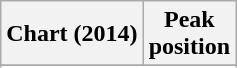<table class="wikitable sortable plainrowheaders" style="text-align:center">
<tr>
<th scope="col">Chart (2014)</th>
<th scope="col">Peak<br>position</th>
</tr>
<tr>
</tr>
<tr>
</tr>
</table>
